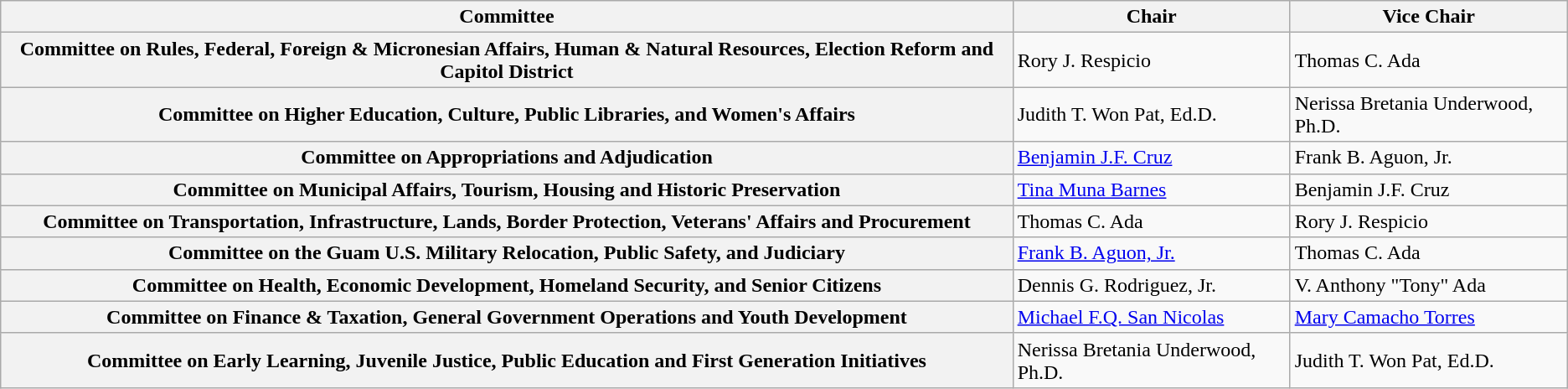<table class="wikitable sortable plainrowheaders">
<tr>
<th scope="col">Committee</th>
<th scope="col">Chair</th>
<th scope="col">Vice Chair</th>
</tr>
<tr>
<th scope="row">Committee on Rules, Federal, Foreign & Micronesian Affairs, Human & Natural Resources, Election Reform and Capitol District</th>
<td>Rory J. Respicio</td>
<td>Thomas C. Ada</td>
</tr>
<tr>
<th scope="row">Committee on Higher Education, Culture, Public Libraries, and Women's Affairs</th>
<td>Judith T. Won Pat, Ed.D.</td>
<td>Nerissa Bretania Underwood, Ph.D.</td>
</tr>
<tr>
<th scope="row">Committee on Appropriations and Adjudication</th>
<td><a href='#'>Benjamin J.F. Cruz</a></td>
<td>Frank B. Aguon, Jr.</td>
</tr>
<tr>
<th scope="row">Committee on Municipal Affairs, Tourism, Housing and Historic Preservation</th>
<td><a href='#'>Tina Muna Barnes</a></td>
<td>Benjamin J.F. Cruz</td>
</tr>
<tr>
<th scope="row">Committee on Transportation, Infrastructure, Lands, Border Protection, Veterans' Affairs and Procurement</th>
<td>Thomas C. Ada</td>
<td>Rory J. Respicio</td>
</tr>
<tr>
<th scope="row">Committee on the Guam U.S. Military Relocation, Public Safety, and Judiciary</th>
<td><a href='#'>Frank B. Aguon, Jr.</a></td>
<td>Thomas C. Ada</td>
</tr>
<tr>
<th scope="row">Committee on Health, Economic Development, Homeland Security, and Senior Citizens</th>
<td>Dennis G. Rodriguez, Jr.</td>
<td>V. Anthony "Tony" Ada</td>
</tr>
<tr>
<th scope="row">Committee on Finance & Taxation, General Government Operations and Youth Development</th>
<td><a href='#'>Michael F.Q. San Nicolas</a></td>
<td><a href='#'>Mary Camacho Torres</a></td>
</tr>
<tr>
<th scope="row">Committee on Early Learning, Juvenile Justice, Public Education and First Generation Initiatives</th>
<td>Nerissa Bretania Underwood, Ph.D.</td>
<td>Judith T. Won Pat, Ed.D.</td>
</tr>
</table>
